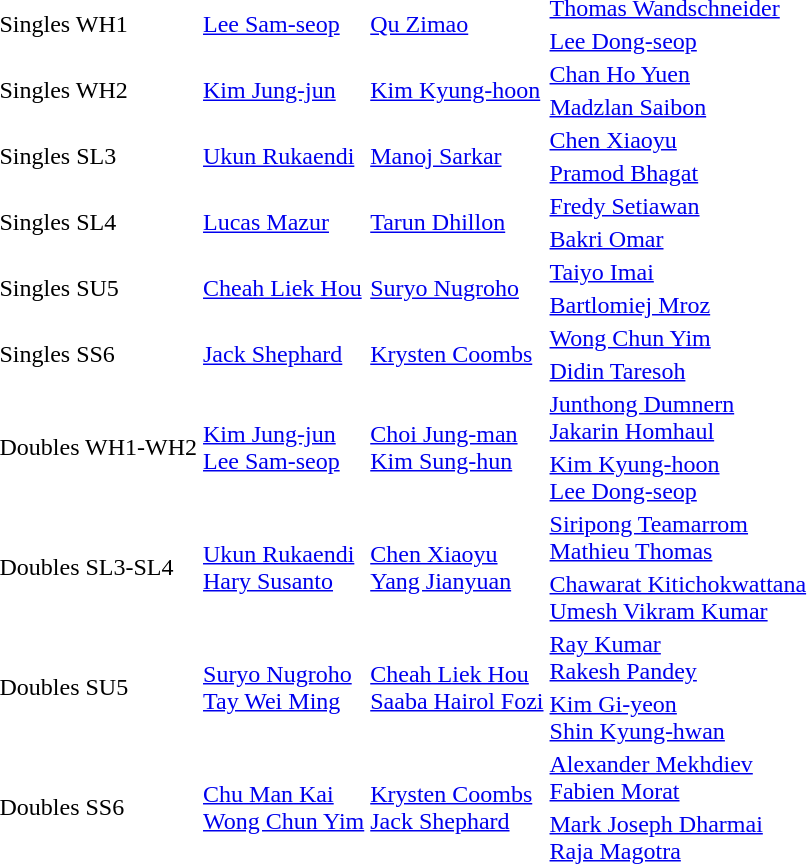<table>
<tr>
<td rowspan=2>Singles WH1</td>
<td rowspan=2> <a href='#'>Lee Sam-seop</a></td>
<td rowspan=2> <a href='#'>Qu Zimao</a></td>
<td> <a href='#'>Thomas Wandschneider</a></td>
</tr>
<tr>
<td> <a href='#'>Lee Dong-seop</a></td>
</tr>
<tr>
<td rowspan=2>Singles WH2</td>
<td rowspan=2> <a href='#'>Kim Jung-jun</a></td>
<td rowspan=2> <a href='#'>Kim Kyung-hoon</a></td>
<td> <a href='#'>Chan Ho Yuen</a></td>
</tr>
<tr>
<td> <a href='#'>Madzlan Saibon</a></td>
</tr>
<tr>
<td rowspan=2>Singles SL3</td>
<td rowspan=2> <a href='#'>Ukun Rukaendi</a></td>
<td rowspan=2> <a href='#'>Manoj Sarkar</a></td>
<td> <a href='#'>Chen Xiaoyu</a></td>
</tr>
<tr>
<td> <a href='#'>Pramod Bhagat</a></td>
</tr>
<tr>
<td rowspan=2>Singles SL4</td>
<td rowspan=2> <a href='#'>Lucas Mazur</a></td>
<td rowspan=2> <a href='#'>Tarun Dhillon</a></td>
<td> <a href='#'>Fredy Setiawan</a></td>
</tr>
<tr>
<td> <a href='#'>Bakri Omar</a></td>
</tr>
<tr>
<td rowspan=2>Singles SU5</td>
<td rowspan=2> <a href='#'>Cheah Liek Hou</a></td>
<td rowspan=2> <a href='#'>Suryo Nugroho</a></td>
<td> <a href='#'>Taiyo Imai</a></td>
</tr>
<tr>
<td> <a href='#'>Bartlomiej Mroz</a></td>
</tr>
<tr>
<td rowspan=2>Singles SS6</td>
<td rowspan=2> <a href='#'>Jack Shephard</a></td>
<td rowspan=2> <a href='#'>Krysten Coombs</a></td>
<td> <a href='#'>Wong Chun Yim</a></td>
</tr>
<tr>
<td> <a href='#'>Didin Taresoh</a></td>
</tr>
<tr>
<td rowspan=2>Doubles WH1-WH2</td>
<td rowspan=2> <a href='#'>Kim Jung-jun</a><br> <a href='#'>Lee Sam-seop</a></td>
<td rowspan=2> <a href='#'>Choi Jung-man</a><br> <a href='#'>Kim Sung-hun</a></td>
<td> <a href='#'>Junthong Dumnern</a><br> <a href='#'>Jakarin Homhaul</a></td>
</tr>
<tr>
<td> <a href='#'>Kim Kyung-hoon</a><br> <a href='#'>Lee Dong-seop</a></td>
</tr>
<tr>
<td rowspan=2>Doubles SL3-SL4</td>
<td rowspan=2> <a href='#'>Ukun Rukaendi</a><br> <a href='#'>Hary Susanto</a></td>
<td rowspan=2> <a href='#'>Chen Xiaoyu</a><br> <a href='#'>Yang Jianyuan</a></td>
<td> <a href='#'>Siripong Teamarrom</a><br> <a href='#'>Mathieu Thomas</a></td>
</tr>
<tr>
<td> <a href='#'>Chawarat Kitichokwattana</a><br> <a href='#'>Umesh Vikram Kumar</a></td>
</tr>
<tr>
<td rowspan=2>Doubles SU5</td>
<td rowspan=2> <a href='#'>Suryo Nugroho</a><br> <a href='#'>Tay Wei Ming</a></td>
<td rowspan=2> <a href='#'>Cheah Liek Hou</a><br> <a href='#'>Saaba Hairol Fozi</a></td>
<td> <a href='#'>Ray Kumar</a><br> <a href='#'>Rakesh Pandey</a></td>
</tr>
<tr>
<td> <a href='#'>Kim Gi-yeon</a><br> <a href='#'>Shin Kyung-hwan</a></td>
</tr>
<tr>
<td rowspan=2>Doubles SS6</td>
<td rowspan=2> <a href='#'>Chu Man Kai</a><br> <a href='#'>Wong Chun Yim</a></td>
<td rowspan=2> <a href='#'>Krysten Coombs</a><br> <a href='#'>Jack Shephard</a></td>
<td> <a href='#'>Alexander Mekhdiev</a><br> <a href='#'>Fabien Morat</a></td>
</tr>
<tr>
<td> <a href='#'>Mark Joseph Dharmai</a><br> <a href='#'>Raja Magotra</a></td>
</tr>
</table>
